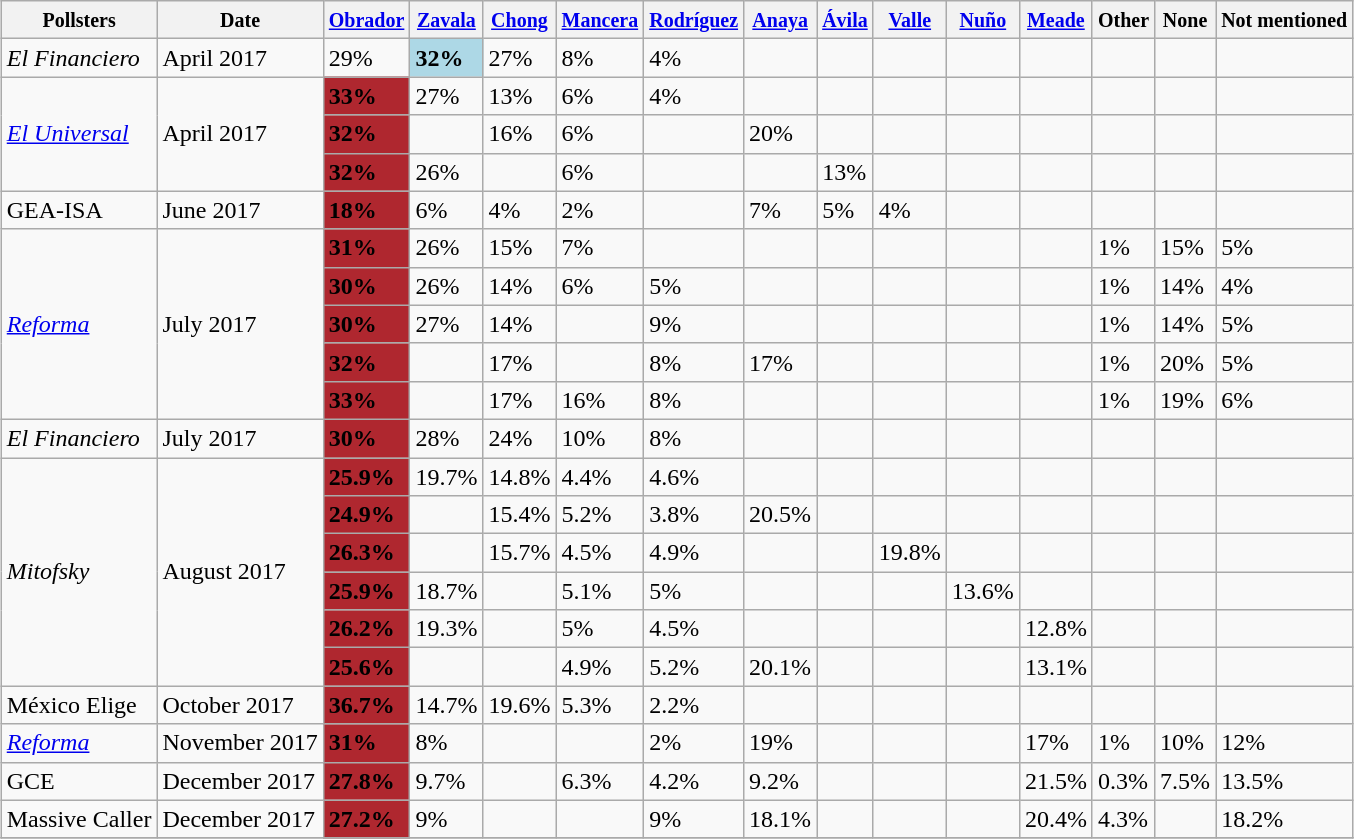<table class="wikitable sortable" style="margin:1em auto;">
<tr>
<th><small>Pollsters</small></th>
<th><small>Date</small></th>
<th><small><a href='#'>Obrador</a></small></th>
<th><small><a href='#'>Zavala</a></small></th>
<th><small><a href='#'>Chong</a></small></th>
<th><small><a href='#'>Mancera</a></small></th>
<th><small><a href='#'>Rodríguez</a></small></th>
<th><small><a href='#'>Anaya</a></small></th>
<th><small><a href='#'>Ávila</a></small></th>
<th><small><a href='#'>Valle</a></small></th>
<th><small><a href='#'>Nuño</a></small></th>
<th><small><a href='#'>Meade</a></small></th>
<th><small>Other</small></th>
<th><small>None</small></th>
<th><small>Not mentioned</small></th>
</tr>
<tr>
<td><em>El Financiero</em></td>
<td>April 2017</td>
<td>29%</td>
<td bgcolor="Lightblue"><strong>32%</strong></td>
<td>27%</td>
<td>8%</td>
<td>4%</td>
<td></td>
<td></td>
<td></td>
<td></td>
<td></td>
<td></td>
<td></td>
<td></td>
</tr>
<tr>
<td rowspan=3><em><a href='#'>El Universal</a></em></td>
<td rowspan=3>April 2017</td>
<td bgcolor="#af272f"><strong>33%</strong></td>
<td>27%</td>
<td>13%</td>
<td>6%</td>
<td>4%</td>
<td></td>
<td></td>
<td></td>
<td></td>
<td></td>
<td></td>
<td></td>
<td></td>
</tr>
<tr>
<td bgcolor="#af272f"><strong>32%</strong></td>
<td></td>
<td>16%</td>
<td>6%</td>
<td></td>
<td>20%</td>
<td></td>
<td></td>
<td></td>
<td></td>
<td></td>
<td></td>
<td></td>
</tr>
<tr>
<td bgcolor="#af272f"><strong>32%</strong></td>
<td>26%</td>
<td></td>
<td>6%</td>
<td></td>
<td></td>
<td>13%</td>
<td></td>
<td></td>
<td></td>
<td></td>
<td></td>
<td></td>
</tr>
<tr>
<td>GEA-ISA</td>
<td>June 2017</td>
<td bgcolor="#af272f"><strong>18%</strong></td>
<td>6%</td>
<td>4%</td>
<td>2%</td>
<td></td>
<td>7%</td>
<td>5%</td>
<td>4%</td>
<td></td>
<td></td>
<td></td>
<td></td>
<td></td>
</tr>
<tr>
<td rowspan=5><em><a href='#'>Reforma</a></em></td>
<td rowspan=5>July 2017</td>
<td bgcolor="#af272f"><strong>31%</strong></td>
<td>26%</td>
<td>15%</td>
<td>7%</td>
<td></td>
<td></td>
<td></td>
<td></td>
<td></td>
<td></td>
<td>1%</td>
<td>15%</td>
<td>5%</td>
</tr>
<tr>
<td bgcolor="#af272f"><strong>30%</strong></td>
<td>26%</td>
<td>14%</td>
<td>6%</td>
<td>5%</td>
<td></td>
<td></td>
<td></td>
<td></td>
<td></td>
<td>1%</td>
<td>14%</td>
<td>4%</td>
</tr>
<tr>
<td bgcolor="#af272f"><strong>30%</strong></td>
<td>27%</td>
<td>14%</td>
<td></td>
<td>9%</td>
<td></td>
<td></td>
<td></td>
<td></td>
<td></td>
<td>1%</td>
<td>14%</td>
<td>5%</td>
</tr>
<tr>
<td bgcolor="#af272f"><strong>32%</strong></td>
<td></td>
<td>17%</td>
<td></td>
<td>8%</td>
<td>17%</td>
<td></td>
<td></td>
<td></td>
<td></td>
<td>1%</td>
<td>20%</td>
<td>5%</td>
</tr>
<tr>
<td bgcolor="#af272f"><strong>33%</strong></td>
<td></td>
<td>17%</td>
<td>16%</td>
<td>8%</td>
<td></td>
<td></td>
<td></td>
<td></td>
<td></td>
<td>1%</td>
<td>19%</td>
<td>6%</td>
</tr>
<tr>
<td><em>El Financiero</em></td>
<td>July 2017</td>
<td bgcolor="#af272f"><strong>30%</strong></td>
<td>28%</td>
<td>24%</td>
<td>10%</td>
<td>8%</td>
<td></td>
<td></td>
<td></td>
<td></td>
<td></td>
<td></td>
<td></td>
<td></td>
</tr>
<tr>
<td rowspan=6><em>Mitofsky</em></td>
<td rowspan=6>August 2017</td>
<td bgcolor="#af272f"><strong>25.9%</strong></td>
<td>19.7%</td>
<td>14.8%</td>
<td>4.4%</td>
<td>4.6%</td>
<td></td>
<td></td>
<td></td>
<td></td>
<td></td>
<td></td>
<td></td>
<td></td>
</tr>
<tr>
<td bgcolor="#af272f"><strong>24.9%</strong></td>
<td></td>
<td>15.4%</td>
<td>5.2%</td>
<td>3.8%</td>
<td>20.5%</td>
<td></td>
<td></td>
<td></td>
<td></td>
<td></td>
<td></td>
<td></td>
</tr>
<tr>
<td bgcolor="#af272f"><strong>26.3%</strong></td>
<td></td>
<td>15.7%</td>
<td>4.5%</td>
<td>4.9%</td>
<td></td>
<td></td>
<td>19.8%</td>
<td></td>
<td></td>
<td></td>
<td></td>
<td></td>
</tr>
<tr>
<td bgcolor="#af272f"><strong>25.9%</strong></td>
<td>18.7%</td>
<td></td>
<td>5.1%</td>
<td>5%</td>
<td></td>
<td></td>
<td></td>
<td>13.6%</td>
<td></td>
<td></td>
<td></td>
<td></td>
</tr>
<tr>
<td bgcolor="#af272f"><strong>26.2%</strong></td>
<td>19.3%</td>
<td></td>
<td>5%</td>
<td>4.5%</td>
<td></td>
<td></td>
<td></td>
<td></td>
<td>12.8%</td>
<td></td>
<td></td>
<td></td>
</tr>
<tr>
<td bgcolor="#af272f"><strong>25.6%</strong></td>
<td></td>
<td></td>
<td>4.9%</td>
<td>5.2%</td>
<td>20.1%</td>
<td></td>
<td></td>
<td></td>
<td>13.1%</td>
<td></td>
<td></td>
<td></td>
</tr>
<tr>
<td>México Elige</td>
<td>October 2017</td>
<td bgcolor="#af272f"><strong>36.7%</strong></td>
<td>14.7%</td>
<td>19.6%</td>
<td>5.3%</td>
<td>2.2%</td>
<td></td>
<td></td>
<td></td>
<td></td>
<td></td>
<td></td>
<td></td>
<td></td>
</tr>
<tr>
<td><em><a href='#'>Reforma</a></em></td>
<td>November 2017</td>
<td bgcolor="#af272f"><strong>31%</strong></td>
<td>8%</td>
<td></td>
<td></td>
<td>2%</td>
<td>19%</td>
<td></td>
<td></td>
<td></td>
<td>17%</td>
<td>1%</td>
<td>10%</td>
<td>12%</td>
</tr>
<tr>
<td>GCE</td>
<td>December 2017</td>
<td bgcolor="#af272f"><strong>27.8%</strong></td>
<td>9.7%</td>
<td></td>
<td>6.3%</td>
<td>4.2%</td>
<td>9.2%</td>
<td></td>
<td></td>
<td></td>
<td>21.5%</td>
<td>0.3%</td>
<td>7.5%</td>
<td>13.5%</td>
</tr>
<tr>
<td>Massive Caller</td>
<td>December 2017</td>
<td bgcolor="#af272f"><strong>27.2%</strong></td>
<td>9%</td>
<td></td>
<td></td>
<td>9%</td>
<td>18.1%</td>
<td></td>
<td></td>
<td></td>
<td>20.4%</td>
<td>4.3%</td>
<td></td>
<td>18.2%</td>
</tr>
<tr>
</tr>
</table>
